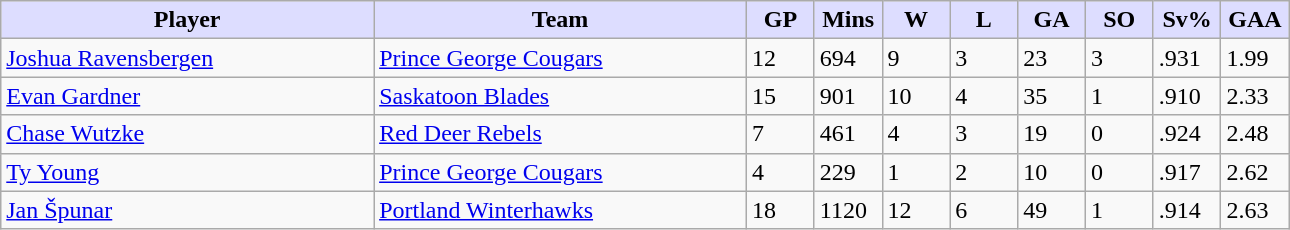<table class="wikitable">
<tr>
<th style="background:#ddf; width:27.5%;">Player</th>
<th style="background:#ddf; width:27.5%;">Team</th>
<th style="background:#ddf; width:5%;">GP</th>
<th style="background:#ddf; width:5%;">Mins</th>
<th style="background:#ddf; width:5%;">W</th>
<th style="background:#ddf; width:5%;">L</th>
<th style="background:#ddf; width:5%;">GA</th>
<th style="background:#ddf; width:5%;">SO</th>
<th style="background:#ddf; width:5%;">Sv%</th>
<th style="background:#ddf; width:5%;">GAA</th>
</tr>
<tr>
<td><a href='#'>Joshua Ravensbergen</a></td>
<td><a href='#'>Prince George Cougars</a></td>
<td>12</td>
<td>694</td>
<td>9</td>
<td>3</td>
<td>23</td>
<td>3</td>
<td>.931</td>
<td>1.99</td>
</tr>
<tr>
<td><a href='#'>Evan Gardner</a></td>
<td><a href='#'>Saskatoon Blades</a></td>
<td>15</td>
<td>901</td>
<td>10</td>
<td>4</td>
<td>35</td>
<td>1</td>
<td>.910</td>
<td>2.33</td>
</tr>
<tr>
<td><a href='#'>Chase Wutzke</a></td>
<td><a href='#'>Red Deer Rebels</a></td>
<td>7</td>
<td>461</td>
<td>4</td>
<td>3</td>
<td>19</td>
<td>0</td>
<td>.924</td>
<td>2.48</td>
</tr>
<tr>
<td><a href='#'>Ty Young</a></td>
<td><a href='#'>Prince George Cougars</a></td>
<td>4</td>
<td>229</td>
<td>1</td>
<td>2</td>
<td>10</td>
<td>0</td>
<td>.917</td>
<td>2.62</td>
</tr>
<tr>
<td><a href='#'>Jan Špunar</a></td>
<td><a href='#'>Portland Winterhawks</a></td>
<td>18</td>
<td>1120</td>
<td>12</td>
<td>6</td>
<td>49</td>
<td>1</td>
<td>.914</td>
<td>2.63</td>
</tr>
</table>
